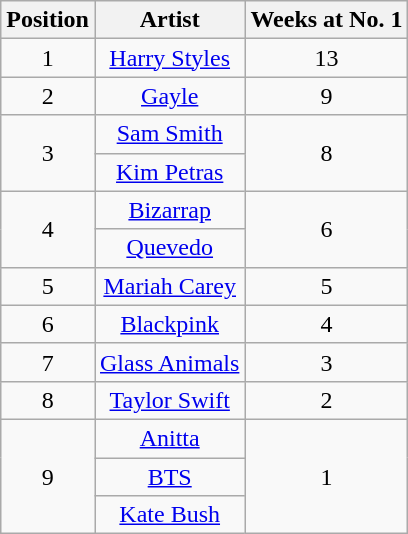<table class="wikitable plainrowheaders" style="text-align:center;">
<tr>
<th>Position</th>
<th>Artist</th>
<th>Weeks at No. 1</th>
</tr>
<tr>
<td>1</td>
<td><a href='#'>Harry Styles</a></td>
<td>13</td>
</tr>
<tr>
<td>2</td>
<td><a href='#'>Gayle</a></td>
<td>9</td>
</tr>
<tr>
<td rowspan="2">3</td>
<td><a href='#'>Sam Smith</a></td>
<td rowspan="2">8</td>
</tr>
<tr>
<td><a href='#'>Kim Petras</a></td>
</tr>
<tr>
<td rowspan="2">4</td>
<td><a href='#'>Bizarrap</a></td>
<td rowspan="2">6</td>
</tr>
<tr>
<td><a href='#'>Quevedo</a></td>
</tr>
<tr>
<td>5</td>
<td><a href='#'>Mariah Carey</a></td>
<td>5</td>
</tr>
<tr>
<td>6</td>
<td><a href='#'>Blackpink</a></td>
<td>4</td>
</tr>
<tr>
<td>7</td>
<td><a href='#'>Glass Animals</a></td>
<td>3</td>
</tr>
<tr>
<td>8</td>
<td><a href='#'>Taylor Swift</a></td>
<td>2</td>
</tr>
<tr>
<td rowspan="3">9</td>
<td><a href='#'>Anitta</a></td>
<td rowspan="3">1</td>
</tr>
<tr>
<td><a href='#'>BTS</a></td>
</tr>
<tr>
<td><a href='#'>Kate Bush</a></td>
</tr>
</table>
